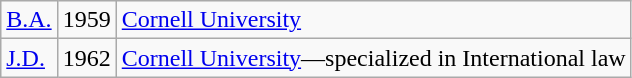<table class="wikitable">
<tr>
<td><a href='#'>B.A.</a></td>
<td>1959</td>
<td><a href='#'>Cornell University</a></td>
</tr>
<tr>
<td><a href='#'>J.D.</a></td>
<td>1962</td>
<td><a href='#'>Cornell University</a>—specialized in International law</td>
</tr>
</table>
